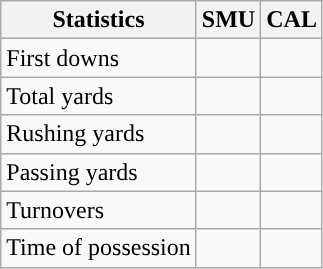<table class="wikitable" style="float:left">
<tr>
<th>Statistics</th>
<th>SMU</th>
<th>CAL</th>
</tr>
<tr>
<td>First downs</td>
<td></td>
<td></td>
</tr>
<tr>
<td>Total yards</td>
<td></td>
<td></td>
</tr>
<tr>
<td>Rushing yards</td>
<td></td>
<td></td>
</tr>
<tr>
<td>Passing yards</td>
<td></td>
<td></td>
</tr>
<tr>
<td>Turnovers</td>
<td></td>
<td></td>
</tr>
<tr>
<td>Time of possession</td>
<td></td>
<td></td>
</tr>
</table>
